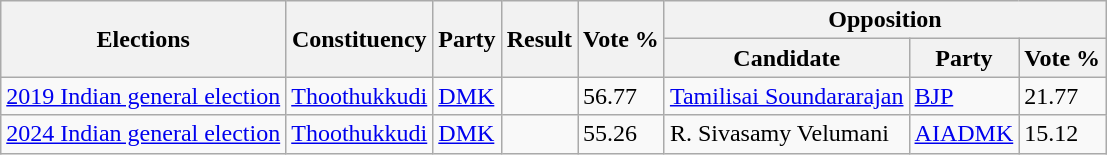<table class="wikitable">
<tr>
<th rowspan="2">Elections</th>
<th rowspan="2">Constituency</th>
<th rowspan="2">Party</th>
<th rowspan="2">Result</th>
<th rowspan="2">Vote %</th>
<th colspan="3">Opposition</th>
</tr>
<tr>
<th>Candidate</th>
<th>Party</th>
<th>Vote %</th>
</tr>
<tr>
<td><a href='#'>2019 Indian general election</a></td>
<td><a href='#'>Thoothukkudi</a></td>
<td><a href='#'>DMK</a></td>
<td></td>
<td>56.77</td>
<td><a href='#'>Tamilisai Soundararajan</a></td>
<td><a href='#'>BJP</a></td>
<td>21.77</td>
</tr>
<tr>
<td><a href='#'>2024 Indian general election</a></td>
<td><a href='#'>Thoothukkudi</a></td>
<td><a href='#'>DMK</a></td>
<td></td>
<td>55.26</td>
<td>R. Sivasamy Velumani</td>
<td><a href='#'>AIADMK</a></td>
<td>15.12</td>
</tr>
</table>
